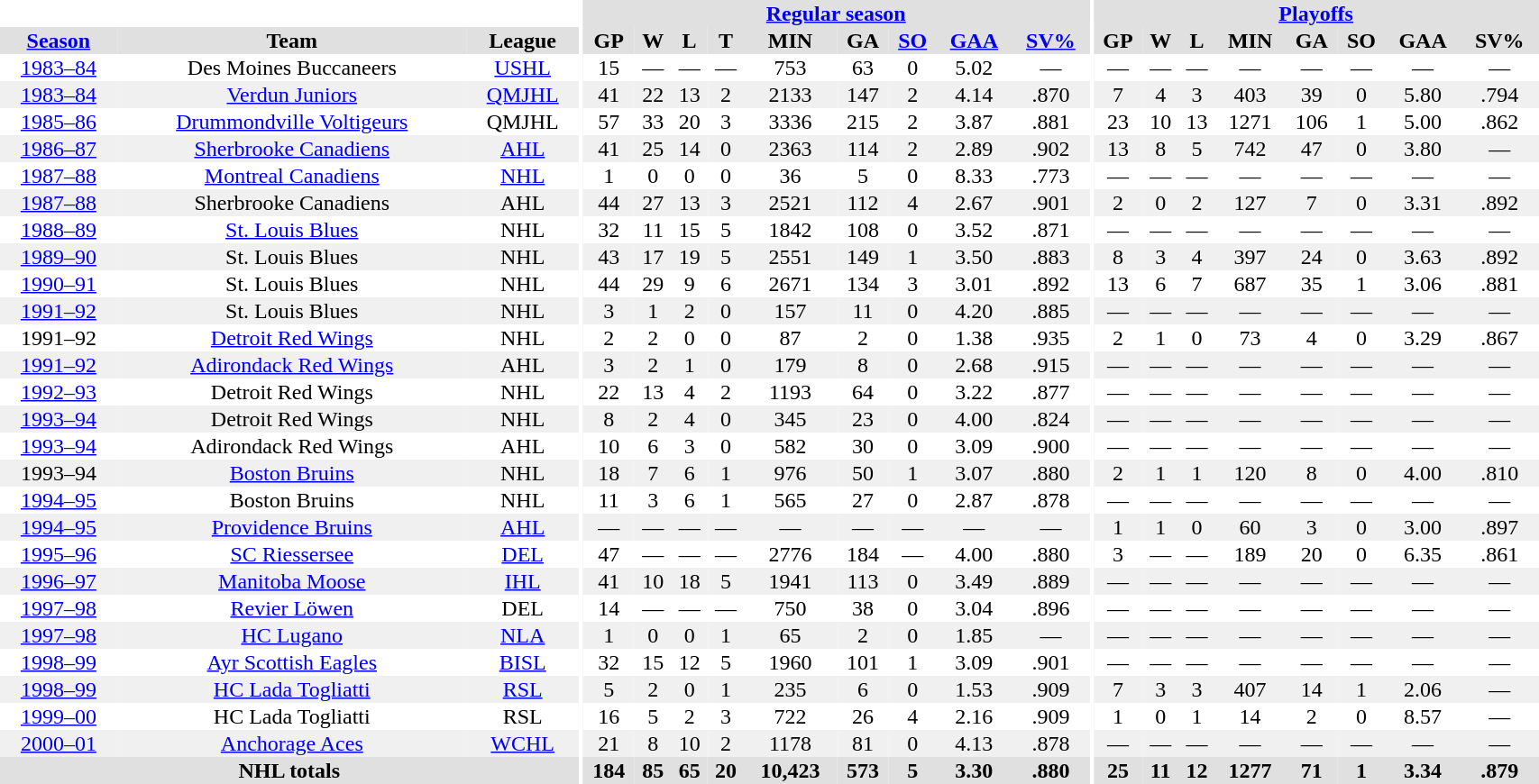<table border="0" cellpadding="1" cellspacing="0" style="width:90%; text-align:center;">
<tr bgcolor="#e0e0e0">
<th colspan="3" bgcolor="#ffffff"></th>
<th rowspan="99" bgcolor="#ffffff"></th>
<th colspan="9" bgcolor="#e0e0e0"><a href='#'>Regular season</a></th>
<th rowspan="99" bgcolor="#ffffff"></th>
<th colspan="8" bgcolor="#e0e0e0"><a href='#'>Playoffs</a></th>
</tr>
<tr bgcolor="#e0e0e0">
<th><a href='#'>Season</a></th>
<th>Team</th>
<th>League</th>
<th>GP</th>
<th>W</th>
<th>L</th>
<th>T</th>
<th>MIN</th>
<th>GA</th>
<th><a href='#'>SO</a></th>
<th><a href='#'>GAA</a></th>
<th><a href='#'>SV%</a></th>
<th>GP</th>
<th>W</th>
<th>L</th>
<th>MIN</th>
<th>GA</th>
<th>SO</th>
<th>GAA</th>
<th>SV%</th>
</tr>
<tr>
<td><a href='#'>1983–84</a></td>
<td>Des Moines Buccaneers</td>
<td><a href='#'>USHL</a></td>
<td>15</td>
<td>—</td>
<td>—</td>
<td>—</td>
<td>753</td>
<td>63</td>
<td>0</td>
<td>5.02</td>
<td>—</td>
<td>—</td>
<td>—</td>
<td>—</td>
<td>—</td>
<td>—</td>
<td>—</td>
<td>—</td>
<td>—</td>
</tr>
<tr bgcolor="#f0f0f0">
<td><a href='#'>1983–84</a></td>
<td><a href='#'>Verdun Juniors</a></td>
<td><a href='#'>QMJHL</a></td>
<td>41</td>
<td>22</td>
<td>13</td>
<td>2</td>
<td>2133</td>
<td>147</td>
<td>2</td>
<td>4.14</td>
<td>.870</td>
<td>7</td>
<td>4</td>
<td>3</td>
<td>403</td>
<td>39</td>
<td>0</td>
<td>5.80</td>
<td>.794</td>
</tr>
<tr>
<td><a href='#'>1985–86</a></td>
<td><a href='#'>Drummondville Voltigeurs</a></td>
<td>QMJHL</td>
<td>57</td>
<td>33</td>
<td>20</td>
<td>3</td>
<td>3336</td>
<td>215</td>
<td>2</td>
<td>3.87</td>
<td>.881</td>
<td>23</td>
<td>10</td>
<td>13</td>
<td>1271</td>
<td>106</td>
<td>1</td>
<td>5.00</td>
<td>.862</td>
</tr>
<tr bgcolor="#f0f0f0">
<td><a href='#'>1986–87</a></td>
<td><a href='#'>Sherbrooke Canadiens</a></td>
<td><a href='#'>AHL</a></td>
<td>41</td>
<td>25</td>
<td>14</td>
<td>0</td>
<td>2363</td>
<td>114</td>
<td>2</td>
<td>2.89</td>
<td>.902</td>
<td>13</td>
<td>8</td>
<td>5</td>
<td>742</td>
<td>47</td>
<td>0</td>
<td>3.80</td>
<td>—</td>
</tr>
<tr>
<td><a href='#'>1987–88</a></td>
<td><a href='#'>Montreal Canadiens</a></td>
<td><a href='#'>NHL</a></td>
<td>1</td>
<td>0</td>
<td>0</td>
<td>0</td>
<td>36</td>
<td>5</td>
<td>0</td>
<td>8.33</td>
<td>.773</td>
<td>—</td>
<td>—</td>
<td>—</td>
<td>—</td>
<td>—</td>
<td>—</td>
<td>—</td>
<td>—</td>
</tr>
<tr bgcolor="#f0f0f0">
<td><a href='#'>1987–88</a></td>
<td>Sherbrooke Canadiens</td>
<td>AHL</td>
<td>44</td>
<td>27</td>
<td>13</td>
<td>3</td>
<td>2521</td>
<td>112</td>
<td>4</td>
<td>2.67</td>
<td>.901</td>
<td>2</td>
<td>0</td>
<td>2</td>
<td>127</td>
<td>7</td>
<td>0</td>
<td>3.31</td>
<td>.892</td>
</tr>
<tr>
<td><a href='#'>1988–89</a></td>
<td><a href='#'>St. Louis Blues</a></td>
<td>NHL</td>
<td>32</td>
<td>11</td>
<td>15</td>
<td>5</td>
<td>1842</td>
<td>108</td>
<td>0</td>
<td>3.52</td>
<td>.871</td>
<td>—</td>
<td>—</td>
<td>—</td>
<td>—</td>
<td>—</td>
<td>—</td>
<td>—</td>
<td>—</td>
</tr>
<tr bgcolor="#f0f0f0">
<td><a href='#'>1989–90</a></td>
<td>St. Louis Blues</td>
<td>NHL</td>
<td>43</td>
<td>17</td>
<td>19</td>
<td>5</td>
<td>2551</td>
<td>149</td>
<td>1</td>
<td>3.50</td>
<td>.883</td>
<td>8</td>
<td>3</td>
<td>4</td>
<td>397</td>
<td>24</td>
<td>0</td>
<td>3.63</td>
<td>.892</td>
</tr>
<tr>
<td><a href='#'>1990–91</a></td>
<td>St. Louis Blues</td>
<td>NHL</td>
<td>44</td>
<td>29</td>
<td>9</td>
<td>6</td>
<td>2671</td>
<td>134</td>
<td>3</td>
<td>3.01</td>
<td>.892</td>
<td>13</td>
<td>6</td>
<td>7</td>
<td>687</td>
<td>35</td>
<td>1</td>
<td>3.06</td>
<td>.881</td>
</tr>
<tr bgcolor="#f0f0f0">
<td><a href='#'>1991–92</a></td>
<td>St. Louis Blues</td>
<td>NHL</td>
<td>3</td>
<td>1</td>
<td>2</td>
<td>0</td>
<td>157</td>
<td>11</td>
<td>0</td>
<td>4.20</td>
<td>.885</td>
<td>—</td>
<td>—</td>
<td>—</td>
<td>—</td>
<td>—</td>
<td>—</td>
<td>—</td>
<td>—</td>
</tr>
<tr>
<td>1991–92</td>
<td><a href='#'>Detroit Red Wings</a></td>
<td>NHL</td>
<td>2</td>
<td>2</td>
<td>0</td>
<td>0</td>
<td>87</td>
<td>2</td>
<td>0</td>
<td>1.38</td>
<td>.935</td>
<td>2</td>
<td>1</td>
<td>0</td>
<td>73</td>
<td>4</td>
<td>0</td>
<td>3.29</td>
<td>.867</td>
</tr>
<tr bgcolor="#f0f0f0">
<td><a href='#'>1991–92</a></td>
<td><a href='#'>Adirondack Red Wings</a></td>
<td>AHL</td>
<td>3</td>
<td>2</td>
<td>1</td>
<td>0</td>
<td>179</td>
<td>8</td>
<td>0</td>
<td>2.68</td>
<td>.915</td>
<td>—</td>
<td>—</td>
<td>—</td>
<td>—</td>
<td>—</td>
<td>—</td>
<td>—</td>
<td>—</td>
</tr>
<tr>
<td><a href='#'>1992–93</a></td>
<td>Detroit Red Wings</td>
<td>NHL</td>
<td>22</td>
<td>13</td>
<td>4</td>
<td>2</td>
<td>1193</td>
<td>64</td>
<td>0</td>
<td>3.22</td>
<td>.877</td>
<td>—</td>
<td>—</td>
<td>—</td>
<td>—</td>
<td>—</td>
<td>—</td>
<td>—</td>
<td>—</td>
</tr>
<tr bgcolor="#f0f0f0">
<td><a href='#'>1993–94</a></td>
<td>Detroit Red Wings</td>
<td>NHL</td>
<td>8</td>
<td>2</td>
<td>4</td>
<td>0</td>
<td>345</td>
<td>23</td>
<td>0</td>
<td>4.00</td>
<td>.824</td>
<td>—</td>
<td>—</td>
<td>—</td>
<td>—</td>
<td>—</td>
<td>—</td>
<td>—</td>
<td>—</td>
</tr>
<tr>
<td><a href='#'>1993–94</a></td>
<td>Adirondack Red Wings</td>
<td>AHL</td>
<td>10</td>
<td>6</td>
<td>3</td>
<td>0</td>
<td>582</td>
<td>30</td>
<td>0</td>
<td>3.09</td>
<td>.900</td>
<td>—</td>
<td>—</td>
<td>—</td>
<td>—</td>
<td>—</td>
<td>—</td>
<td>—</td>
<td>—</td>
</tr>
<tr bgcolor="#f0f0f0">
<td>1993–94</td>
<td><a href='#'>Boston Bruins</a></td>
<td>NHL</td>
<td>18</td>
<td>7</td>
<td>6</td>
<td>1</td>
<td>976</td>
<td>50</td>
<td>1</td>
<td>3.07</td>
<td>.880</td>
<td>2</td>
<td>1</td>
<td>1</td>
<td>120</td>
<td>8</td>
<td>0</td>
<td>4.00</td>
<td>.810</td>
</tr>
<tr>
<td><a href='#'>1994–95</a></td>
<td>Boston Bruins</td>
<td>NHL</td>
<td>11</td>
<td>3</td>
<td>6</td>
<td>1</td>
<td>565</td>
<td>27</td>
<td>0</td>
<td>2.87</td>
<td>.878</td>
<td>—</td>
<td>—</td>
<td>—</td>
<td>—</td>
<td>—</td>
<td>—</td>
<td>—</td>
<td>—</td>
</tr>
<tr bgcolor="#f0f0f0">
<td><a href='#'>1994–95</a></td>
<td><a href='#'>Providence Bruins</a></td>
<td><a href='#'>AHL</a></td>
<td>—</td>
<td>—</td>
<td>—</td>
<td>—</td>
<td>—</td>
<td>—</td>
<td>—</td>
<td>—</td>
<td>—</td>
<td>1</td>
<td>1</td>
<td>0</td>
<td>60</td>
<td>3</td>
<td>0</td>
<td>3.00</td>
<td>.897</td>
</tr>
<tr>
<td><a href='#'>1995–96</a></td>
<td><a href='#'>SC Riessersee</a></td>
<td><a href='#'>DEL</a></td>
<td>47</td>
<td>—</td>
<td>—</td>
<td>—</td>
<td>2776</td>
<td>184</td>
<td>—</td>
<td>4.00</td>
<td>.880</td>
<td>3</td>
<td>—</td>
<td>—</td>
<td>189</td>
<td>20</td>
<td>0</td>
<td>6.35</td>
<td>.861</td>
</tr>
<tr bgcolor="#f0f0f0">
<td><a href='#'>1996–97</a></td>
<td><a href='#'>Manitoba Moose</a></td>
<td><a href='#'>IHL</a></td>
<td>41</td>
<td>10</td>
<td>18</td>
<td>5</td>
<td>1941</td>
<td>113</td>
<td>0</td>
<td>3.49</td>
<td>.889</td>
<td>—</td>
<td>—</td>
<td>—</td>
<td>—</td>
<td>—</td>
<td>—</td>
<td>—</td>
<td>—</td>
</tr>
<tr>
<td><a href='#'>1997–98</a></td>
<td><a href='#'>Revier Löwen</a></td>
<td>DEL</td>
<td>14</td>
<td>—</td>
<td>—</td>
<td>—</td>
<td>750</td>
<td>38</td>
<td>0</td>
<td>3.04</td>
<td>.896</td>
<td>—</td>
<td>—</td>
<td>—</td>
<td>—</td>
<td>—</td>
<td>—</td>
<td>—</td>
<td>—</td>
</tr>
<tr bgcolor="#f0f0f0">
<td><a href='#'>1997–98</a></td>
<td><a href='#'>HC Lugano</a></td>
<td><a href='#'>NLA</a></td>
<td>1</td>
<td>0</td>
<td>0</td>
<td>1</td>
<td>65</td>
<td>2</td>
<td>0</td>
<td>1.85</td>
<td>—</td>
<td>—</td>
<td>—</td>
<td>—</td>
<td>—</td>
<td>—</td>
<td>—</td>
<td>—</td>
<td>—</td>
</tr>
<tr>
<td><a href='#'>1998–99</a></td>
<td><a href='#'>Ayr Scottish Eagles</a></td>
<td><a href='#'>BISL</a></td>
<td>32</td>
<td>15</td>
<td>12</td>
<td>5</td>
<td>1960</td>
<td>101</td>
<td>1</td>
<td>3.09</td>
<td>.901</td>
<td>—</td>
<td>—</td>
<td>—</td>
<td>—</td>
<td>—</td>
<td>—</td>
<td>—</td>
<td>—</td>
</tr>
<tr bgcolor="#f0f0f0">
<td><a href='#'>1998–99</a></td>
<td><a href='#'>HC Lada Togliatti</a></td>
<td><a href='#'>RSL</a></td>
<td>5</td>
<td>2</td>
<td>0</td>
<td>1</td>
<td>235</td>
<td>6</td>
<td>0</td>
<td>1.53</td>
<td>.909</td>
<td>7</td>
<td>3</td>
<td>3</td>
<td>407</td>
<td>14</td>
<td>1</td>
<td>2.06</td>
<td>—</td>
</tr>
<tr>
<td><a href='#'>1999–00</a></td>
<td>HC Lada Togliatti</td>
<td>RSL</td>
<td>16</td>
<td>5</td>
<td>2</td>
<td>3</td>
<td>722</td>
<td>26</td>
<td>4</td>
<td>2.16</td>
<td>.909</td>
<td>1</td>
<td>0</td>
<td>1</td>
<td>14</td>
<td>2</td>
<td>0</td>
<td>8.57</td>
<td>—</td>
</tr>
<tr bgcolor="#f0f0f0">
<td><a href='#'>2000–01</a></td>
<td><a href='#'>Anchorage Aces</a></td>
<td><a href='#'>WCHL</a></td>
<td>21</td>
<td>8</td>
<td>10</td>
<td>2</td>
<td>1178</td>
<td>81</td>
<td>0</td>
<td>4.13</td>
<td>.878</td>
<td>—</td>
<td>—</td>
<td>—</td>
<td>—</td>
<td>—</td>
<td>—</td>
<td>—</td>
<td>—</td>
</tr>
<tr bgcolor="#e0e0e0">
<th colspan=3>NHL totals</th>
<th>184</th>
<th>85</th>
<th>65</th>
<th>20</th>
<th>10,423</th>
<th>573</th>
<th>5</th>
<th>3.30</th>
<th>.880</th>
<th>25</th>
<th>11</th>
<th>12</th>
<th>1277</th>
<th>71</th>
<th>1</th>
<th>3.34</th>
<th>.879</th>
</tr>
</table>
